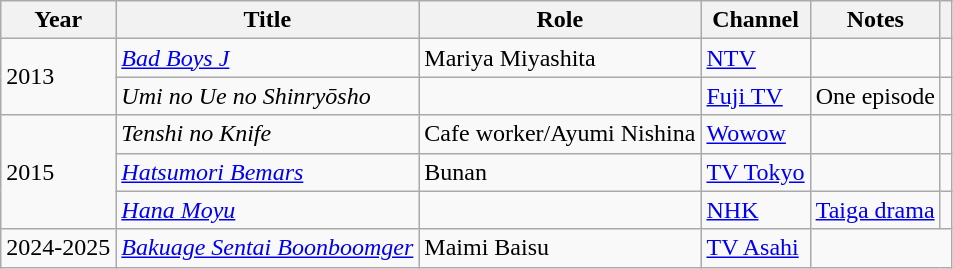<table class="wikitable">
<tr>
<th>Year</th>
<th>Title</th>
<th>Role</th>
<th>Channel</th>
<th>Notes</th>
<th></th>
</tr>
<tr>
<td rowspan="2">2013</td>
<td><a href='#'><em>Bad Boys J</em></a></td>
<td>Mariya Miyashita</td>
<td><a href='#'>NTV</a></td>
<td></td>
<td></td>
</tr>
<tr>
<td><em>Umi no Ue no Shinryōsho</em></td>
<td></td>
<td><a href='#'>Fuji TV</a></td>
<td>One episode</td>
<td></td>
</tr>
<tr>
<td rowspan="3">2015</td>
<td><em>Tenshi no Knife</em></td>
<td>Cafe worker/Ayumi Nishina</td>
<td><a href='#'>Wowow</a></td>
<td></td>
<td></td>
</tr>
<tr>
<td><em><a href='#'>Hatsumori Bemars</a></em></td>
<td>Bunan</td>
<td><a href='#'>TV Tokyo</a></td>
<td></td>
<td></td>
</tr>
<tr>
<td><em><a href='#'>Hana Moyu</a></em></td>
<td></td>
<td><a href='#'>NHK</a></td>
<td><a href='#'>Taiga drama</a></td>
<td></td>
</tr>
<tr>
<td rowspan="1">2024-2025</td>
<td><em><a href='#'>Bakuage Sentai Boonboomger</a></em></td>
<td>Maimi Baisu</td>
<td><a href='#'>TV Asahi</a></td>
</tr>
</table>
